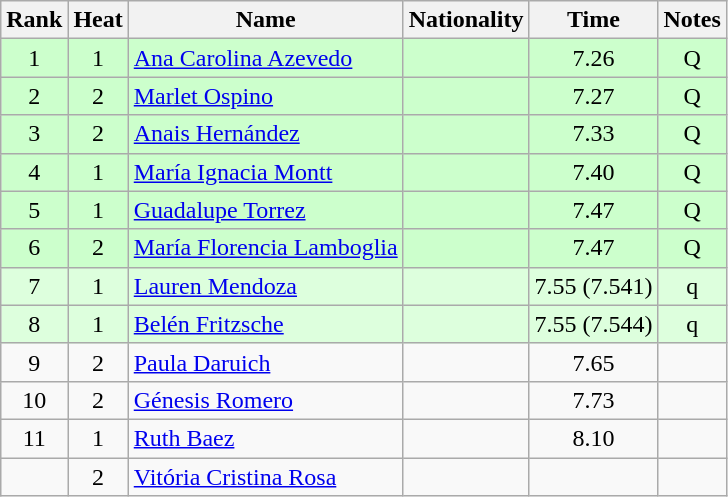<table class="wikitable sortable" style="text-align:center">
<tr>
<th>Rank</th>
<th>Heat</th>
<th>Name</th>
<th>Nationality</th>
<th>Time</th>
<th>Notes</th>
</tr>
<tr bgcolor=ccffcc>
<td>1</td>
<td>1</td>
<td align=left><a href='#'>Ana Carolina Azevedo</a></td>
<td align=left></td>
<td>7.26</td>
<td>Q</td>
</tr>
<tr bgcolor=ccffcc>
<td>2</td>
<td>2</td>
<td align=left><a href='#'>Marlet Ospino</a></td>
<td align=left></td>
<td>7.27</td>
<td>Q</td>
</tr>
<tr bgcolor=ccffcc>
<td>3</td>
<td>2</td>
<td align=left><a href='#'>Anais Hernández</a></td>
<td align=left></td>
<td>7.33</td>
<td>Q</td>
</tr>
<tr bgcolor=ccffcc>
<td>4</td>
<td>1</td>
<td align=left><a href='#'>María Ignacia Montt</a></td>
<td align=left></td>
<td>7.40</td>
<td>Q</td>
</tr>
<tr bgcolor=ccffcc>
<td>5</td>
<td>1</td>
<td align=left><a href='#'>Guadalupe Torrez</a></td>
<td align=left></td>
<td>7.47</td>
<td>Q</td>
</tr>
<tr bgcolor=ccffcc>
<td>6</td>
<td>2</td>
<td align=left><a href='#'>María Florencia Lamboglia</a></td>
<td align=left></td>
<td>7.47</td>
<td>Q</td>
</tr>
<tr bgcolor=ddffdd>
<td>7</td>
<td>1</td>
<td align=left><a href='#'>Lauren Mendoza</a></td>
<td align=left></td>
<td>7.55 (7.541)</td>
<td>q</td>
</tr>
<tr bgcolor=ddffdd>
<td>8</td>
<td>1</td>
<td align=left><a href='#'>Belén Fritzsche</a></td>
<td align=left></td>
<td>7.55 (7.544)</td>
<td>q</td>
</tr>
<tr>
<td>9</td>
<td>2</td>
<td align=left><a href='#'>Paula Daruich</a></td>
<td align=left></td>
<td>7.65</td>
<td></td>
</tr>
<tr>
<td>10</td>
<td>2</td>
<td align=left><a href='#'>Génesis Romero</a></td>
<td align=left></td>
<td>7.73</td>
<td></td>
</tr>
<tr>
<td>11</td>
<td>1</td>
<td align=left><a href='#'>Ruth Baez</a></td>
<td align=left></td>
<td>8.10</td>
<td></td>
</tr>
<tr>
<td></td>
<td>2</td>
<td align=left><a href='#'>Vitória Cristina Rosa</a></td>
<td align=left></td>
<td></td>
<td></td>
</tr>
</table>
